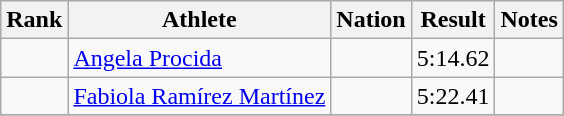<table class="wikitable sortable" style="text-align:center">
<tr>
<th>Rank</th>
<th>Athlete</th>
<th>Nation</th>
<th>Result</th>
<th>Notes</th>
</tr>
<tr>
<td></td>
<td align=left><a href='#'>Angela Procida</a></td>
<td align=left></td>
<td>5:14.62</td>
<td></td>
</tr>
<tr>
<td></td>
<td align=left><a href='#'>Fabiola Ramírez Martínez</a></td>
<td align=left></td>
<td>5:22.41</td>
<td></td>
</tr>
<tr>
</tr>
</table>
